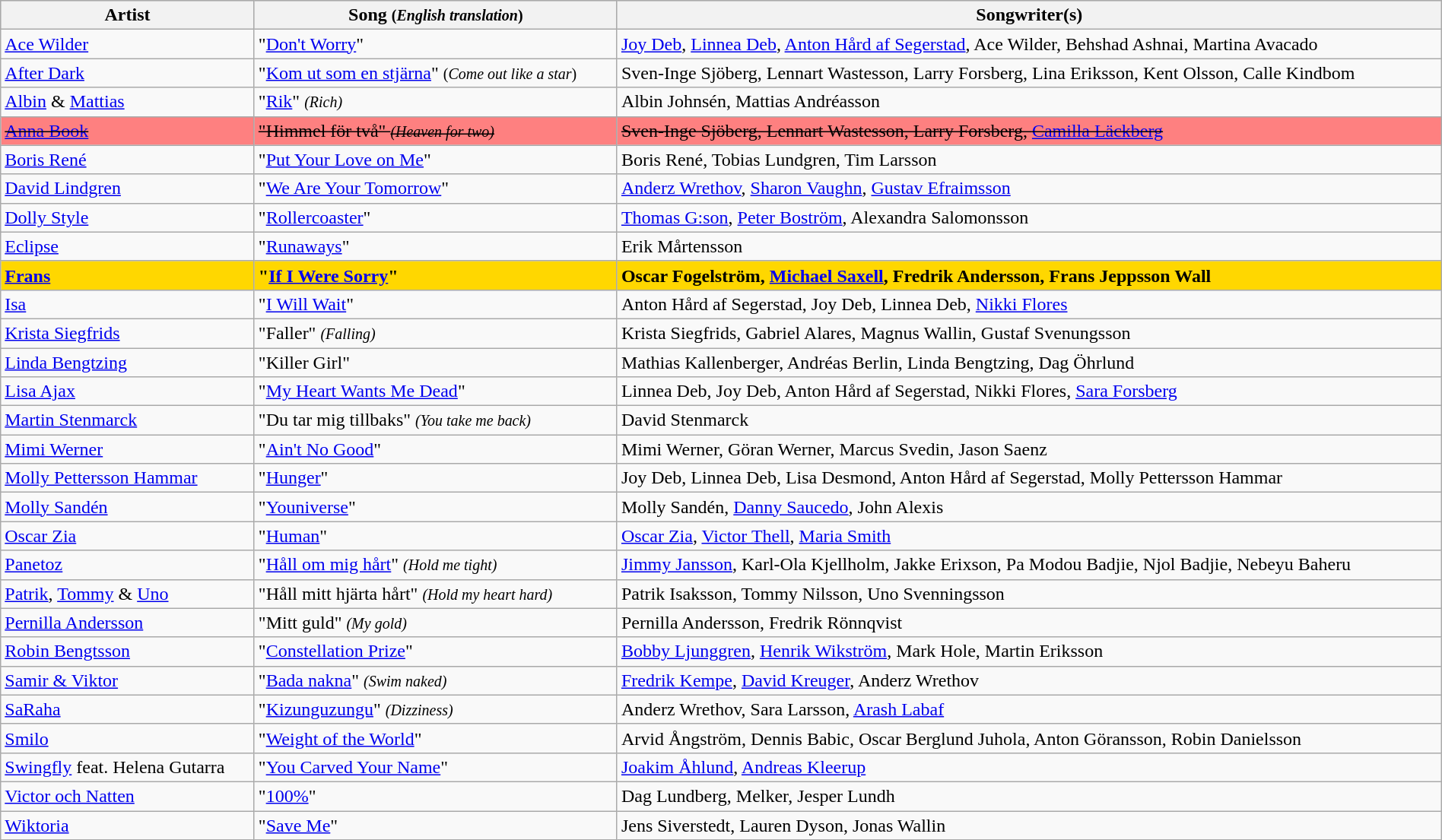<table class="sortable wikitable" width="100%" style="margin: 1em auto 1em auto;">
<tr bgcolor="#CCCCCC">
<th>Artist</th>
<th>Song <small>(<em>English translation</em>)</small></th>
<th>Songwriter(s)</th>
</tr>
<tr>
<td><a href='#'>Ace Wilder</a></td>
<td>"<a href='#'>Don't Worry</a>"</td>
<td><a href='#'>Joy Deb</a>, <a href='#'>Linnea Deb</a>, <a href='#'>Anton Hård af Segerstad</a>, Ace Wilder, Behshad Ashnai, Martina Avacado</td>
</tr>
<tr>
<td><a href='#'>After Dark</a></td>
<td>"<a href='#'>Kom ut som en stjärna</a>" <small>(<em>Come out like a star</em>)</small></td>
<td>Sven-Inge Sjöberg, Lennart Wastesson, Larry Forsberg, Lina Eriksson, Kent Olsson, Calle Kindbom</td>
</tr>
<tr>
<td><a href='#'>Albin</a> & <a href='#'>Mattias</a></td>
<td>"<a href='#'>Rik</a>" <small><em>(Rich)</em></small></td>
<td>Albin Johnsén, Mattias Andréasson</td>
</tr>
<tr style="background:#fe8080;" class="sortbottom">
<td><s><a href='#'>Anna Book</a>	</s></td>
<td><s>"Himmel för två" <small><em>(Heaven for two)</em></small></s></td>
<td><s>Sven-Inge Sjöberg, Lennart Wastesson, Larry Forsberg, <a href='#'>Camilla Läckberg</a></s></td>
</tr>
<tr>
<td><a href='#'>Boris René</a></td>
<td>"<a href='#'>Put Your Love on Me</a>"</td>
<td>Boris René, Tobias Lundgren, Tim Larsson</td>
</tr>
<tr>
<td><a href='#'>David Lindgren</a></td>
<td>"<a href='#'>We Are Your Tomorrow</a>"</td>
<td><a href='#'>Anderz Wrethov</a>, <a href='#'>Sharon Vaughn</a>, <a href='#'>Gustav Efraimsson</a></td>
</tr>
<tr>
<td><a href='#'>Dolly Style</a></td>
<td>"<a href='#'>Rollercoaster</a>"</td>
<td><a href='#'>Thomas G:son</a>, <a href='#'>Peter Boström</a>, Alexandra Salomonsson</td>
</tr>
<tr>
<td><a href='#'>Eclipse</a></td>
<td>"<a href='#'>Runaways</a>"</td>
<td>Erik Mårtensson</td>
</tr>
<tr style="font-weight:bold;background:gold;">
<td><a href='#'>Frans</a></td>
<td>"<a href='#'>If I Were Sorry</a>"</td>
<td>Oscar Fogelström, <a href='#'>Michael Saxell</a>, Fredrik Andersson, Frans Jeppsson Wall</td>
</tr>
<tr>
<td><a href='#'>Isa</a></td>
<td>"<a href='#'>I Will Wait</a>"</td>
<td>Anton Hård af Segerstad, Joy Deb, Linnea Deb, <a href='#'>Nikki Flores</a></td>
</tr>
<tr>
<td><a href='#'>Krista Siegfrids</a></td>
<td>"Faller" <small><em>(Falling)</em></small></td>
<td>Krista Siegfrids, Gabriel Alares, Magnus Wallin, Gustaf Svenungsson</td>
</tr>
<tr>
<td><a href='#'>Linda Bengtzing</a></td>
<td>"Killer Girl"</td>
<td>Mathias Kallenberger, Andréas Berlin, Linda Bengtzing, Dag Öhrlund</td>
</tr>
<tr>
<td><a href='#'>Lisa Ajax</a></td>
<td>"<a href='#'>My Heart Wants Me Dead</a>"</td>
<td>Linnea Deb, Joy Deb, Anton Hård af Segerstad, Nikki Flores, <a href='#'>Sara Forsberg</a></td>
</tr>
<tr>
<td><a href='#'>Martin Stenmarck</a></td>
<td>"Du tar mig tillbaks" <small><em>(You take me back)</em></small></td>
<td>David Stenmarck</td>
</tr>
<tr>
<td><a href='#'>Mimi Werner</a></td>
<td>"<a href='#'>Ain't No Good</a>"</td>
<td>Mimi Werner, Göran Werner, Marcus Svedin, Jason Saenz</td>
</tr>
<tr>
<td><a href='#'>Molly Pettersson Hammar</a></td>
<td>"<a href='#'>Hunger</a>"</td>
<td>Joy Deb, Linnea Deb, Lisa Desmond, Anton Hård af Segerstad, Molly Pettersson Hammar</td>
</tr>
<tr>
<td><a href='#'>Molly Sandén</a></td>
<td>"<a href='#'>Youniverse</a>"</td>
<td>Molly Sandén, <a href='#'>Danny Saucedo</a>, John Alexis</td>
</tr>
<tr>
<td><a href='#'>Oscar Zia</a></td>
<td>"<a href='#'>Human</a>"</td>
<td><a href='#'>Oscar Zia</a>, <a href='#'>Victor Thell</a>, <a href='#'>Maria Smith</a></td>
</tr>
<tr>
<td><a href='#'>Panetoz</a></td>
<td>"<a href='#'>Håll om mig hårt</a>" <small><em>(Hold me tight)</em></small></td>
<td><a href='#'>Jimmy Jansson</a>, Karl-Ola Kjellholm, Jakke Erixson, Pa Modou Badjie, Njol Badjie, Nebeyu Baheru</td>
</tr>
<tr>
<td><a href='#'>Patrik</a>, <a href='#'>Tommy</a> & <a href='#'>Uno</a></td>
<td>"Håll mitt hjärta hårt" <small><em>(Hold my heart hard)</em></small></td>
<td>Patrik Isaksson, Tommy Nilsson, Uno Svenningsson</td>
</tr>
<tr>
<td><a href='#'>Pernilla Andersson</a></td>
<td>"Mitt guld" <small><em>(My gold)</em></small></td>
<td>Pernilla Andersson, Fredrik Rönnqvist</td>
</tr>
<tr>
<td><a href='#'>Robin Bengtsson</a></td>
<td>"<a href='#'>Constellation Prize</a>"</td>
<td><a href='#'>Bobby Ljunggren</a>, <a href='#'>Henrik Wikström</a>, Mark Hole, Martin Eriksson</td>
</tr>
<tr>
<td><a href='#'>Samir & Viktor</a></td>
<td>"<a href='#'>Bada nakna</a>" <small><em>(Swim naked)</em></small></td>
<td><a href='#'>Fredrik Kempe</a>, <a href='#'>David Kreuger</a>, Anderz Wrethov</td>
</tr>
<tr>
<td><a href='#'>SaRaha</a></td>
<td>"<a href='#'>Kizunguzungu</a>" <small><em>(Dizziness)</em></small></td>
<td>Anderz Wrethov, Sara Larsson, <a href='#'>Arash Labaf</a></td>
</tr>
<tr>
<td><a href='#'>Smilo</a></td>
<td>"<a href='#'>Weight of the World</a>"</td>
<td>Arvid Ångström, Dennis Babic, Oscar Berglund Juhola, Anton Göransson, Robin Danielsson</td>
</tr>
<tr>
<td><a href='#'>Swingfly</a> feat. Helena Gutarra</td>
<td>"<a href='#'>You Carved Your Name</a>"</td>
<td><a href='#'>Joakim Åhlund</a>, <a href='#'>Andreas Kleerup</a></td>
</tr>
<tr>
<td><a href='#'>Victor och Natten</a></td>
<td>"<a href='#'>100%</a>"</td>
<td>Dag Lundberg, Melker, Jesper Lundh</td>
</tr>
<tr>
<td><a href='#'>Wiktoria</a></td>
<td>"<a href='#'>Save Me</a>"</td>
<td>Jens Siverstedt, Lauren Dyson, Jonas Wallin</td>
</tr>
</table>
